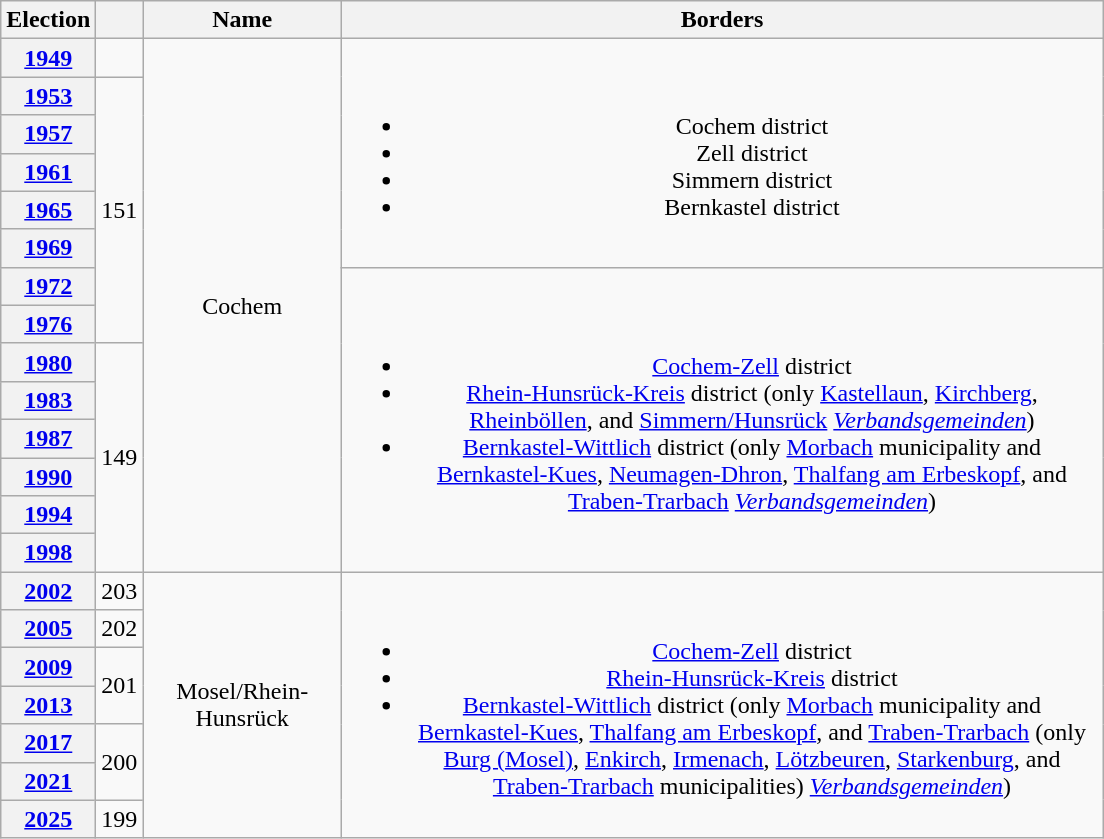<table class=wikitable style="text-align:center">
<tr>
<th>Election</th>
<th></th>
<th width=125px>Name</th>
<th width=500px>Borders</th>
</tr>
<tr>
<th><a href='#'>1949</a></th>
<td></td>
<td rowspan=14>Cochem</td>
<td rowspan=6><br><ul><li>Cochem district</li><li>Zell district</li><li>Simmern district</li><li>Bernkastel district</li></ul></td>
</tr>
<tr>
<th><a href='#'>1953</a></th>
<td rowspan=7>151</td>
</tr>
<tr>
<th><a href='#'>1957</a></th>
</tr>
<tr>
<th><a href='#'>1961</a></th>
</tr>
<tr>
<th><a href='#'>1965</a></th>
</tr>
<tr>
<th><a href='#'>1969</a></th>
</tr>
<tr>
<th><a href='#'>1972</a></th>
<td rowspan=8><br><ul><li><a href='#'>Cochem-Zell</a> district</li><li><a href='#'>Rhein-Hunsrück-Kreis</a> district (only <a href='#'>Kastellaun</a>, <a href='#'>Kirchberg</a>, <a href='#'>Rheinböllen</a>, and <a href='#'>Simmern/Hunsrück</a> <em><a href='#'>Verbandsgemeinden</a></em>)</li><li><a href='#'>Bernkastel-Wittlich</a> district (only <a href='#'>Morbach</a> municipality and <a href='#'>Bernkastel-Kues</a>, <a href='#'>Neumagen-Dhron</a>, <a href='#'>Thalfang am Erbeskopf</a>, and <a href='#'>Traben-Trarbach</a> <em><a href='#'>Verbandsgemeinden</a></em>)</li></ul></td>
</tr>
<tr>
<th><a href='#'>1976</a></th>
</tr>
<tr>
<th><a href='#'>1980</a></th>
<td rowspan=6>149</td>
</tr>
<tr>
<th><a href='#'>1983</a></th>
</tr>
<tr>
<th><a href='#'>1987</a></th>
</tr>
<tr>
<th><a href='#'>1990</a></th>
</tr>
<tr>
<th><a href='#'>1994</a></th>
</tr>
<tr>
<th><a href='#'>1998</a></th>
</tr>
<tr>
<th><a href='#'>2002</a></th>
<td>203</td>
<td rowspan=7>Mosel/Rhein-Hunsrück</td>
<td rowspan=7><br><ul><li><a href='#'>Cochem-Zell</a> district</li><li><a href='#'>Rhein-Hunsrück-Kreis</a> district</li><li><a href='#'>Bernkastel-Wittlich</a> district (only <a href='#'>Morbach</a> municipality and <a href='#'>Bernkastel-Kues</a>, <a href='#'>Thalfang am Erbeskopf</a>, and <a href='#'>Traben-Trarbach</a> (only <a href='#'>Burg (Mosel)</a>, <a href='#'>Enkirch</a>, <a href='#'>Irmenach</a>, <a href='#'>Lötzbeuren</a>, <a href='#'>Starkenburg</a>, and <a href='#'>Traben-Trarbach</a> municipalities) <em><a href='#'>Verbandsgemeinden</a></em>)</li></ul></td>
</tr>
<tr>
<th><a href='#'>2005</a></th>
<td>202</td>
</tr>
<tr>
<th><a href='#'>2009</a></th>
<td rowspan=2>201</td>
</tr>
<tr>
<th><a href='#'>2013</a></th>
</tr>
<tr>
<th><a href='#'>2017</a></th>
<td rowspan=2>200</td>
</tr>
<tr>
<th><a href='#'>2021</a></th>
</tr>
<tr>
<th><a href='#'>2025</a></th>
<td>199</td>
</tr>
</table>
